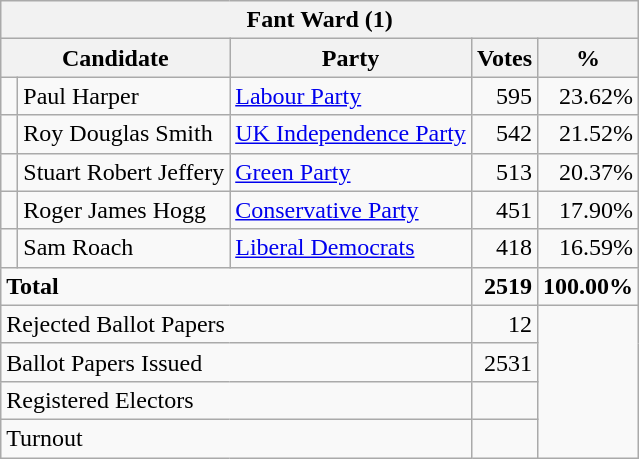<table class="wikitable" border="1" style="text-align:right; font-size:100%">
<tr>
<th align=center colspan=5>Fant Ward (1)</th>
</tr>
<tr>
<th align=left colspan=2>Candidate</th>
<th align=left>Party</th>
<th align=center>Votes</th>
<th align=center>%</th>
</tr>
<tr>
<td bgcolor=> </td>
<td align=left>Paul Harper</td>
<td align=left><a href='#'>Labour Party</a></td>
<td>595</td>
<td>23.62%</td>
</tr>
<tr>
<td bgcolor=> </td>
<td align=left>Roy Douglas Smith</td>
<td align=left><a href='#'>UK Independence Party</a></td>
<td>542</td>
<td>21.52%</td>
</tr>
<tr>
<td bgcolor=> </td>
<td align=left>Stuart Robert Jeffery</td>
<td align=left><a href='#'>Green Party</a></td>
<td>513</td>
<td>20.37%</td>
</tr>
<tr>
<td bgcolor=> </td>
<td align=left>Roger James Hogg</td>
<td align=left><a href='#'>Conservative Party</a></td>
<td>451</td>
<td>17.90%</td>
</tr>
<tr>
<td bgcolor=> </td>
<td align=left>Sam Roach</td>
<td align=left><a href='#'>Liberal Democrats</a></td>
<td>418</td>
<td>16.59%</td>
</tr>
<tr>
<td align=left colspan=3><strong>Total</strong></td>
<td><strong>2519</strong></td>
<td><strong>100.00%</strong></td>
</tr>
<tr>
<td align=left colspan=3>Rejected Ballot Papers</td>
<td>12</td>
<td rowspan=4></td>
</tr>
<tr>
<td align=left colspan=3>Ballot Papers Issued</td>
<td>2531</td>
</tr>
<tr>
<td align=left colspan=3>Registered Electors</td>
<td></td>
</tr>
<tr>
<td align=left colspan=3>Turnout</td>
<td></td>
</tr>
</table>
